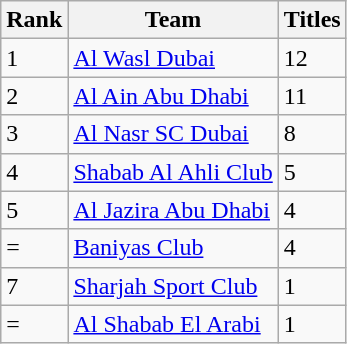<table class="wikitable">
<tr>
<th>Rank</th>
<th>Team</th>
<th>Titles</th>
</tr>
<tr>
<td>1</td>
<td><a href='#'>Al Wasl Dubai</a></td>
<td>12</td>
</tr>
<tr>
<td>2</td>
<td><a href='#'>Al Ain Abu Dhabi</a></td>
<td>11</td>
</tr>
<tr>
<td>3</td>
<td><a href='#'>Al Nasr SC Dubai</a></td>
<td>8</td>
</tr>
<tr>
<td>4</td>
<td><a href='#'>Shabab Al Ahli Club</a></td>
<td>5</td>
</tr>
<tr>
<td>5</td>
<td><a href='#'>Al Jazira Abu Dhabi</a></td>
<td>4</td>
</tr>
<tr>
<td>=</td>
<td><a href='#'>Baniyas Club</a></td>
<td>4</td>
</tr>
<tr>
<td>7</td>
<td><a href='#'>Sharjah Sport Club</a></td>
<td>1</td>
</tr>
<tr>
<td>=</td>
<td><a href='#'>Al Shabab El Arabi</a></td>
<td>1</td>
</tr>
</table>
